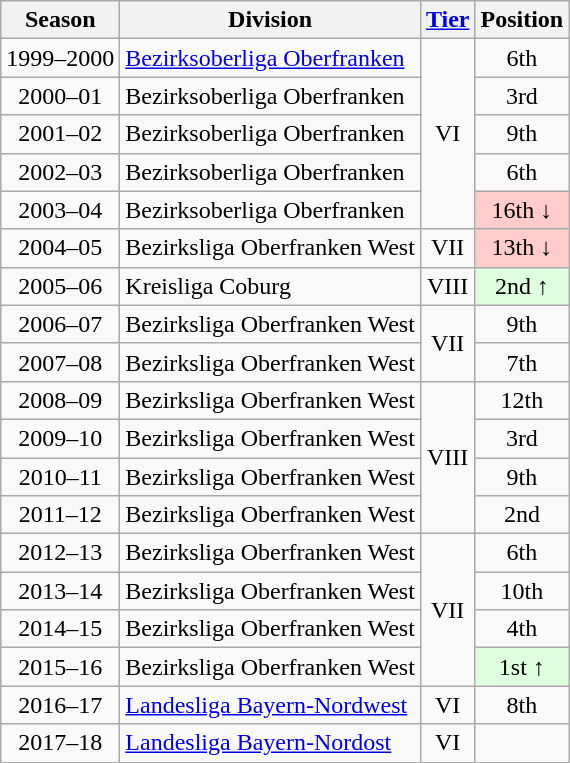<table class="wikitable">
<tr>
<th>Season</th>
<th>Division</th>
<th><a href='#'>Tier</a></th>
<th>Position</th>
</tr>
<tr align="center">
<td>1999–2000</td>
<td align="left"><a href='#'>Bezirksoberliga Oberfranken</a></td>
<td rowspan=5>VI</td>
<td>6th</td>
</tr>
<tr align="center">
<td>2000–01</td>
<td align="left">Bezirksoberliga Oberfranken</td>
<td>3rd</td>
</tr>
<tr align="center">
<td>2001–02</td>
<td align="left">Bezirksoberliga Oberfranken</td>
<td>9th</td>
</tr>
<tr align="center">
<td>2002–03</td>
<td align="left">Bezirksoberliga Oberfranken</td>
<td>6th</td>
</tr>
<tr align="center">
<td>2003–04</td>
<td align="left">Bezirksoberliga Oberfranken</td>
<td bgcolor="#ffcccc">16th ↓</td>
</tr>
<tr align="center">
<td>2004–05</td>
<td align="left">Bezirksliga Oberfranken West</td>
<td>VII</td>
<td bgcolor="#ffcccc">13th ↓</td>
</tr>
<tr align="center">
<td>2005–06</td>
<td align="left">Kreisliga Coburg</td>
<td>VIII</td>
<td bgcolor="#ddffdd">2nd ↑</td>
</tr>
<tr align="center">
<td>2006–07</td>
<td align="left">Bezirksliga Oberfranken West</td>
<td rowspan=2>VII</td>
<td>9th</td>
</tr>
<tr align="center">
<td>2007–08</td>
<td align="left">Bezirksliga Oberfranken West</td>
<td>7th</td>
</tr>
<tr align="center">
<td>2008–09</td>
<td align="left">Bezirksliga Oberfranken West</td>
<td rowspan=4>VIII</td>
<td>12th</td>
</tr>
<tr align="center">
<td>2009–10</td>
<td align="left">Bezirksliga Oberfranken West</td>
<td>3rd</td>
</tr>
<tr align="center">
<td>2010–11</td>
<td align="left">Bezirksliga Oberfranken West</td>
<td>9th</td>
</tr>
<tr align="center">
<td>2011–12</td>
<td align="left">Bezirksliga Oberfranken West</td>
<td>2nd</td>
</tr>
<tr align="center">
<td>2012–13</td>
<td align="left">Bezirksliga Oberfranken West</td>
<td rowspan=4>VII</td>
<td>6th</td>
</tr>
<tr align="center">
<td>2013–14</td>
<td align="left">Bezirksliga Oberfranken West</td>
<td>10th</td>
</tr>
<tr align="center">
<td>2014–15</td>
<td align="left">Bezirksliga Oberfranken West</td>
<td>4th</td>
</tr>
<tr align="center">
<td>2015–16</td>
<td align="left">Bezirksliga Oberfranken West</td>
<td bgcolor="#ddffdd">1st ↑</td>
</tr>
<tr align="center">
<td>2016–17</td>
<td align="left"><a href='#'>Landesliga Bayern-Nordwest</a></td>
<td>VI</td>
<td>8th</td>
</tr>
<tr align="center">
<td>2017–18</td>
<td align="left"><a href='#'>Landesliga Bayern-Nordost</a></td>
<td>VI</td>
<td></td>
</tr>
</table>
